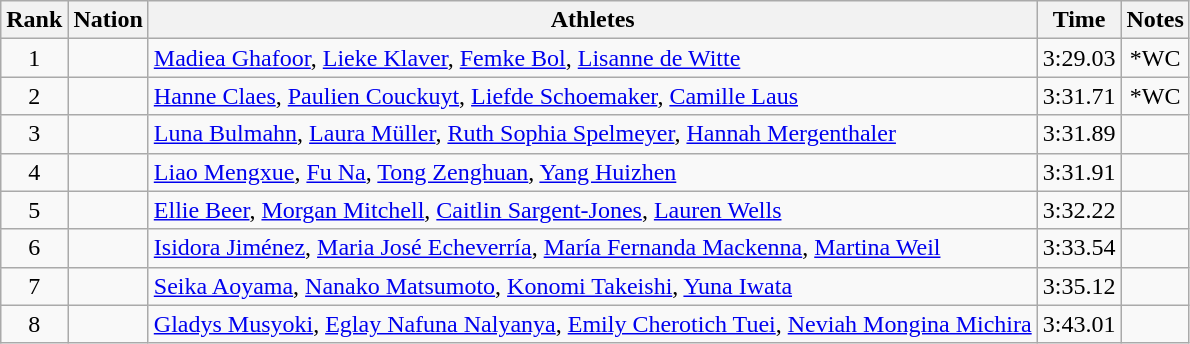<table class="wikitable sortable" style="text-align:center">
<tr>
<th>Rank</th>
<th>Nation</th>
<th>Athletes</th>
<th>Time</th>
<th>Notes</th>
</tr>
<tr>
<td>1</td>
<td align=left></td>
<td align=left><a href='#'>Madiea Ghafoor</a>, <a href='#'>Lieke Klaver</a>, <a href='#'>Femke Bol</a>, <a href='#'>Lisanne de Witte</a></td>
<td>3:29.03</td>
<td>*WC</td>
</tr>
<tr>
<td>2</td>
<td align=left></td>
<td align=left><a href='#'>Hanne Claes</a>, <a href='#'>Paulien Couckuyt</a>, <a href='#'>Liefde Schoemaker</a>, <a href='#'>Camille Laus</a></td>
<td>3:31.71</td>
<td>*WC</td>
</tr>
<tr>
<td>3</td>
<td align=left></td>
<td align=left><a href='#'>Luna Bulmahn</a>, <a href='#'>Laura Müller</a>, <a href='#'>Ruth Sophia Spelmeyer</a>, <a href='#'>Hannah Mergenthaler</a></td>
<td>3:31.89</td>
<td></td>
</tr>
<tr>
<td>4</td>
<td align=left></td>
<td align=left><a href='#'>Liao Mengxue</a>, <a href='#'>Fu Na</a>, <a href='#'>Tong Zenghuan</a>, <a href='#'>Yang Huizhen</a></td>
<td>3:31.91</td>
<td></td>
</tr>
<tr>
<td>5</td>
<td align=left></td>
<td align=left><a href='#'>Ellie Beer</a>, <a href='#'>Morgan Mitchell</a>, <a href='#'>Caitlin Sargent-Jones</a>, <a href='#'>Lauren Wells</a></td>
<td>3:32.22</td>
<td></td>
</tr>
<tr>
<td>6</td>
<td align=left></td>
<td align=left><a href='#'>Isidora Jiménez</a>, <a href='#'>Maria José Echeverría</a>, <a href='#'>María Fernanda Mackenna</a>, <a href='#'>Martina Weil</a></td>
<td>3:33.54</td>
<td></td>
</tr>
<tr>
<td>7</td>
<td align=left></td>
<td align=left><a href='#'>Seika Aoyama</a>, <a href='#'>Nanako Matsumoto</a>, <a href='#'>Konomi Takeishi</a>, <a href='#'>Yuna Iwata</a></td>
<td>3:35.12</td>
<td></td>
</tr>
<tr>
<td>8</td>
<td align=left></td>
<td align=left><a href='#'>Gladys Musyoki</a>, <a href='#'>Eglay Nafuna Nalyanya</a>, <a href='#'>Emily Cherotich Tuei</a>, <a href='#'>Neviah Mongina Michira</a></td>
<td>3:43.01</td>
<td></td>
</tr>
</table>
